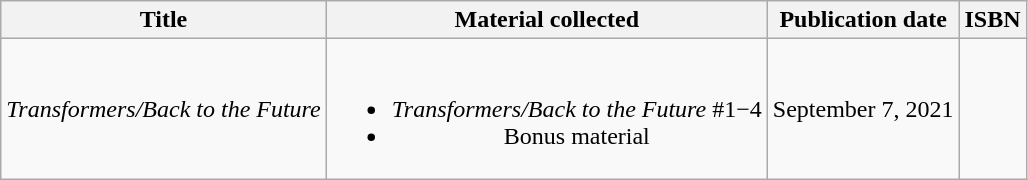<table class="wikitable" style="text-align: center;">
<tr>
<th>Title</th>
<th>Material collected</th>
<th>Publication date</th>
<th>ISBN</th>
</tr>
<tr>
<td align="left"><em>Transformers/Back to the Future</em></td>
<td><br><ul><li><em>Transformers/Back to the Future</em> #1−4</li><li>Bonus material</li></ul></td>
<td>September 7, 2021</td>
<td></td>
</tr>
</table>
